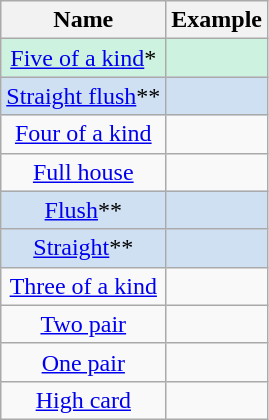<table class="wikitable static-row-numbers" style="text-align: center;">
<tr class=static-row-header>
<th>Name</th>
<th>Example</th>
</tr>
<tr>
<td style="background-color: #CEF2E0"><a href='#'>Five of a kind</a>*</td>
<td style="background-color: #CEF2E0"></td>
</tr>
<tr>
<td style="background-color: #CEE0F2"><a href='#'>Straight flush</a>**</td>
<td style="background-color: #CEE0F2"></td>
</tr>
<tr>
<td><a href='#'>Four of a kind</a></td>
<td></td>
</tr>
<tr>
<td><a href='#'>Full house</a></td>
<td></td>
</tr>
<tr>
<td style="background-color: #CEE0F2"><a href='#'>Flush</a>**</td>
<td style="background-color: #CEE0F2"></td>
</tr>
<tr>
<td style="background-color: #CEE0F2"><a href='#'>Straight</a>**</td>
<td style="background-color: #CEE0F2"></td>
</tr>
<tr>
<td><a href='#'>Three of a kind</a></td>
<td></td>
</tr>
<tr>
<td><a href='#'>Two pair</a></td>
<td></td>
</tr>
<tr>
<td><a href='#'>One pair</a></td>
<td></td>
</tr>
<tr>
<td><a href='#'>High card</a></td>
<td></td>
</tr>
</table>
